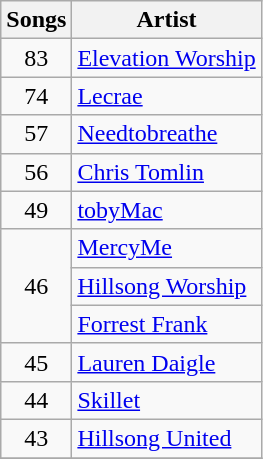<table class="wikitable">
<tr>
<th>Songs</th>
<th>Artist</th>
</tr>
<tr>
<td style="text-align:center;">83</td>
<td><a href='#'>Elevation Worship</a></td>
</tr>
<tr>
<td style="text-align:center;">74</td>
<td><a href='#'>Lecrae</a></td>
</tr>
<tr>
<td style="text-align:center;">57</td>
<td><a href='#'>Needtobreathe</a></td>
</tr>
<tr>
<td style="text-align:center;">56</td>
<td><a href='#'>Chris Tomlin</a></td>
</tr>
<tr>
<td style="text-align:center;">49</td>
<td><a href='#'>tobyMac</a></td>
</tr>
<tr>
<td rowspan="3" style="text-align:center;">46</td>
<td><a href='#'>MercyMe</a></td>
</tr>
<tr>
<td><a href='#'>Hillsong Worship</a></td>
</tr>
<tr>
<td><a href='#'>Forrest Frank</a></td>
</tr>
<tr>
<td style="text-align:center;">45</td>
<td><a href='#'>Lauren Daigle</a></td>
</tr>
<tr>
<td style="text-align:center;">44</td>
<td><a href='#'>Skillet</a></td>
</tr>
<tr>
<td style="text-align:center;">43</td>
<td><a href='#'>Hillsong United</a></td>
</tr>
<tr>
</tr>
</table>
